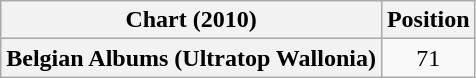<table class="wikitable plainrowheaders" style="text-align:center">
<tr>
<th scope="col">Chart (2010)</th>
<th scope="col">Position</th>
</tr>
<tr>
<th scope="row">Belgian Albums (Ultratop Wallonia)</th>
<td>71</td>
</tr>
</table>
